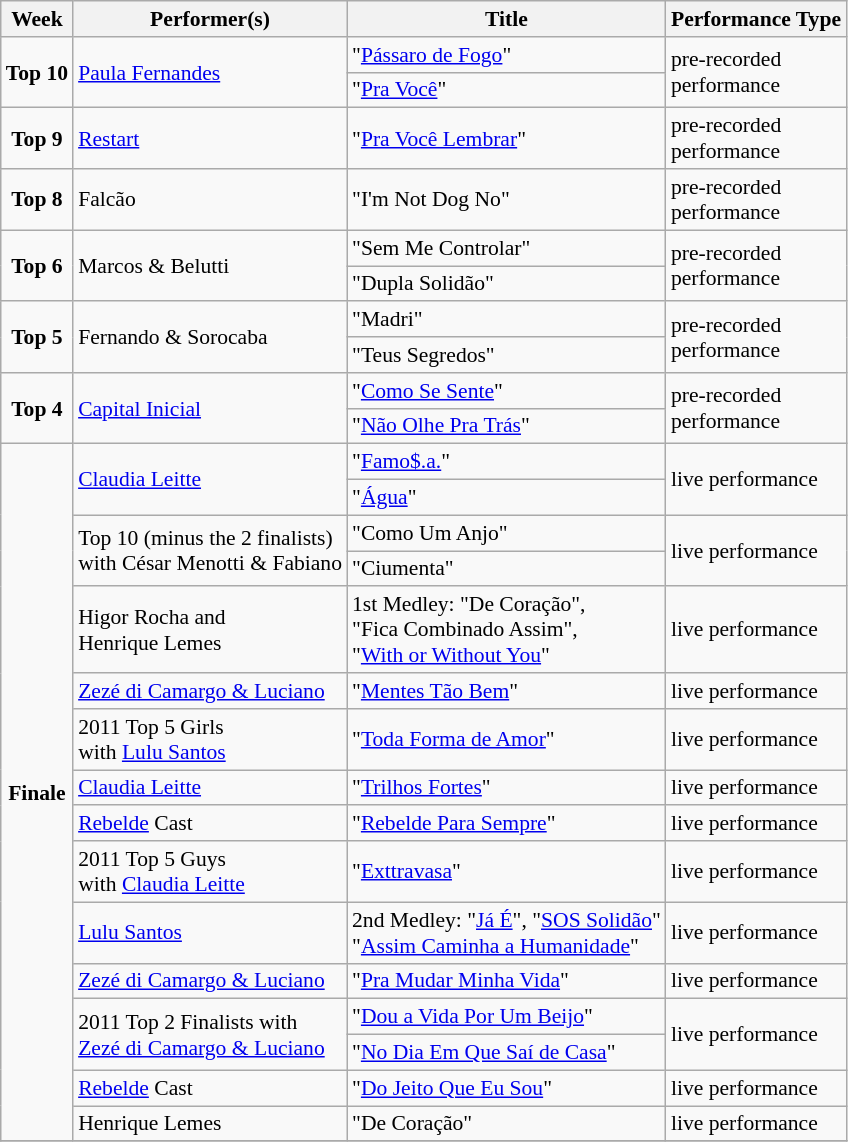<table class="wikitable" style="font-size: 90%;">
<tr>
<th>Week</th>
<th>Performer(s)</th>
<th>Title</th>
<th>Performance Type</th>
</tr>
<tr>
<td rowspan=2 style="text-align:center;"><strong>Top 10</strong></td>
<td rowspan=2><a href='#'>Paula Fernandes</a></td>
<td>"<a href='#'>Pássaro de Fogo</a>"</td>
<td rowspan=2>pre-recorded<br>performance</td>
</tr>
<tr>
<td>"<a href='#'>Pra Você</a>"</td>
</tr>
<tr>
<td style="text-align:center;"><strong>Top 9</strong></td>
<td><a href='#'>Restart</a></td>
<td>"<a href='#'>Pra Você Lembrar</a>"</td>
<td>pre-recorded<br>performance</td>
</tr>
<tr>
<td style="text-align:center;"><strong>Top 8</strong></td>
<td>Falcão</td>
<td>"I'm Not Dog No"</td>
<td>pre-recorded<br>performance</td>
</tr>
<tr>
<td rowspan=2 style="text-align:center;"><strong>Top 6</strong></td>
<td rowspan=2>Marcos & Belutti</td>
<td>"Sem Me Controlar"</td>
<td rowspan=2>pre-recorded<br>performance</td>
</tr>
<tr>
<td>"Dupla Solidão"</td>
</tr>
<tr>
<td rowspan=2 style="text-align:center;"><strong>Top 5</strong></td>
<td rowspan=2>Fernando & Sorocaba</td>
<td>"Madri"</td>
<td rowspan=2>pre-recorded<br>performance</td>
</tr>
<tr>
<td>"Teus Segredos"</td>
</tr>
<tr>
<td rowspan=2 style="text-align:center;"><strong>Top 4</strong></td>
<td rowspan=2><a href='#'>Capital Inicial</a></td>
<td>"<a href='#'>Como Se Sente</a>"</td>
<td rowspan=2>pre-recorded<br>performance</td>
</tr>
<tr>
<td>"<a href='#'>Não Olhe Pra Trás</a>"</td>
</tr>
<tr>
<td rowspan=16 style="text-align:center;"><strong>Finale</strong></td>
<td rowspan=2><a href='#'>Claudia Leitte</a></td>
<td>"<a href='#'>Famo$.a.</a>"</td>
<td rowspan=2>live performance</td>
</tr>
<tr>
<td>"<a href='#'>Água</a>"</td>
</tr>
<tr>
<td rowspan=2>Top 10 (minus the 2 finalists)<br>with César Menotti & Fabiano</td>
<td>"Como Um Anjo"</td>
<td rowspan=2>live performance</td>
</tr>
<tr>
<td>"Ciumenta"</td>
</tr>
<tr>
<td>Higor Rocha and<br>Henrique Lemes</td>
<td>1st Medley: "De Coração",<br>"Fica Combinado Assim",<br>"<a href='#'>With or Without You</a>"</td>
<td>live performance</td>
</tr>
<tr>
<td><a href='#'>Zezé di Camargo & Luciano</a></td>
<td>"<a href='#'>Mentes Tão Bem</a>"</td>
<td>live performance</td>
</tr>
<tr>
<td>2011 Top 5 Girls<br>with <a href='#'>Lulu Santos</a></td>
<td>"<a href='#'>Toda Forma de Amor</a>"</td>
<td>live performance</td>
</tr>
<tr>
<td><a href='#'>Claudia Leitte</a></td>
<td>"<a href='#'>Trilhos Fortes</a>"</td>
<td>live performance</td>
</tr>
<tr>
<td><a href='#'>Rebelde</a> Cast</td>
<td>"<a href='#'>Rebelde Para Sempre</a>"</td>
<td>live performance</td>
</tr>
<tr>
<td>2011 Top 5 Guys<br>with <a href='#'>Claudia Leitte</a></td>
<td>"<a href='#'>Exttravasa</a>"</td>
<td>live performance</td>
</tr>
<tr>
<td><a href='#'>Lulu Santos</a></td>
<td>2nd Medley: "<a href='#'>Já É</a>", "<a href='#'>SOS Solidão</a>"<br>"<a href='#'>Assim Caminha a Humanidade</a>"</td>
<td>live performance</td>
</tr>
<tr>
<td><a href='#'>Zezé di Camargo & Luciano</a></td>
<td>"<a href='#'>Pra Mudar Minha Vida</a>"</td>
<td>live performance</td>
</tr>
<tr>
<td rowspan=2>2011 Top 2 Finalists with<br><a href='#'>Zezé di Camargo & Luciano</a></td>
<td>"<a href='#'>Dou a Vida Por Um Beijo</a>"</td>
<td rowspan=2>live performance</td>
</tr>
<tr>
<td>"<a href='#'>No Dia Em Que Saí de Casa</a>"</td>
</tr>
<tr>
<td><a href='#'>Rebelde</a> Cast</td>
<td>"<a href='#'>Do Jeito Que Eu Sou</a>"</td>
<td>live performance</td>
</tr>
<tr>
<td>Henrique Lemes</td>
<td>"De Coração"</td>
<td>live performance</td>
</tr>
<tr>
</tr>
</table>
